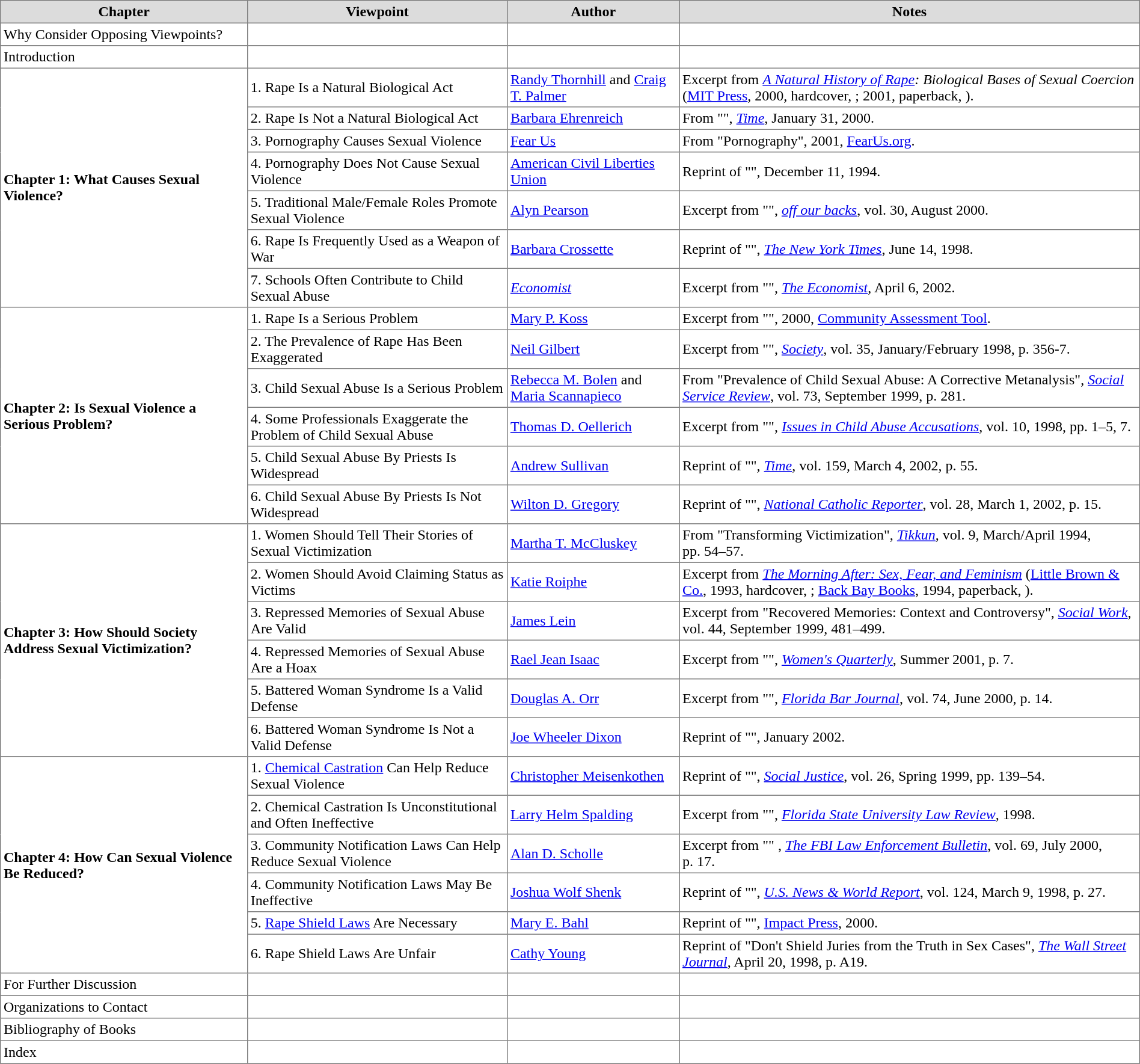<table border="1" cellpadding="3" style="border-collapse: collapse;">
<tr style="background: #dcdcdc;">
<th>Chapter</th>
<th>Viewpoint</th>
<th>Author</th>
<th>Notes</th>
</tr>
<tr>
<td>Why Consider Opposing Viewpoints?</td>
<td></td>
<td></td>
<td></td>
</tr>
<tr>
<td>Introduction</td>
<td></td>
<td></td>
<td></td>
</tr>
<tr>
<td rowspan=7><strong>Chapter 1: What Causes Sexual Violence?</strong></td>
<td>1. Rape Is a Natural Biological Act</td>
<td><a href='#'>Randy Thornhill</a> and <a href='#'>Craig T. Palmer</a></td>
<td>Excerpt from <em><a href='#'>A Natural History of Rape</a>: Biological Bases of Sexual Coercion</em> (<a href='#'>MIT Press</a>, 2000, hardcover, ; 2001, paperback, ).</td>
</tr>
<tr>
<td>2. Rape Is Not a Natural Biological Act</td>
<td><a href='#'>Barbara Ehrenreich</a></td>
<td>From "", <em><a href='#'>Time</a></em>, January 31, 2000.</td>
</tr>
<tr>
<td>3. Pornography Causes Sexual Violence</td>
<td><a href='#'>Fear Us</a></td>
<td>From "Pornography", 2001, <a href='#'>FearUs.org</a>.</td>
</tr>
<tr>
<td>4. Pornography Does Not Cause Sexual Violence</td>
<td><a href='#'>American Civil Liberties Union</a></td>
<td>Reprint of "", December 11, 1994.</td>
</tr>
<tr>
<td>5. Traditional Male/Female Roles Promote Sexual Violence</td>
<td><a href='#'>Alyn Pearson</a></td>
<td>Excerpt from "", <em><a href='#'>off our backs</a></em>, vol. 30, August 2000.</td>
</tr>
<tr>
<td>6. Rape Is Frequently Used as a Weapon of War</td>
<td><a href='#'>Barbara Crossette</a></td>
<td>Reprint of "", <em><a href='#'>The New York Times</a></em>, June 14, 1998.</td>
</tr>
<tr>
<td>7. Schools Often Contribute to Child Sexual Abuse</td>
<td><em><a href='#'>Economist</a></em></td>
<td>Excerpt from "", <em><a href='#'>The Economist</a></em>, April 6, 2002.</td>
</tr>
<tr>
<td rowspan=6><strong>Chapter 2: Is Sexual Violence a Serious Problem?</strong></td>
<td>1. Rape Is a Serious Problem</td>
<td><a href='#'>Mary P. Koss</a></td>
<td>Excerpt from "", 2000, <a href='#'>Community Assessment Tool</a>.</td>
</tr>
<tr>
<td>2. The Prevalence of Rape Has Been Exaggerated</td>
<td><a href='#'>Neil Gilbert</a></td>
<td>Excerpt from "", <em><a href='#'>Society</a></em>, vol. 35, January/February 1998, p. 356-7.</td>
</tr>
<tr>
<td>3. Child Sexual Abuse Is a Serious Problem</td>
<td><a href='#'>Rebecca M. Bolen</a> and <a href='#'>Maria Scannapieco</a></td>
<td>From "Prevalence of Child Sexual Abuse: A Corrective Metanalysis", <em><a href='#'>Social Service Review</a></em>, vol. 73, September 1999, p. 281.</td>
</tr>
<tr>
<td>4. Some Professionals Exaggerate the Problem of Child Sexual Abuse</td>
<td><a href='#'>Thomas D. Oellerich</a></td>
<td>Excerpt from "", <em><a href='#'>Issues in Child Abuse Accusations</a></em>, vol. 10, 1998, pp. 1–5, 7.</td>
</tr>
<tr>
<td>5. Child Sexual Abuse By Priests Is Widespread</td>
<td><a href='#'>Andrew Sullivan</a></td>
<td>Reprint of "", <em><a href='#'>Time</a></em>, vol. 159, March 4, 2002, p. 55.</td>
</tr>
<tr>
<td>6. Child Sexual Abuse By Priests Is Not Widespread</td>
<td><a href='#'>Wilton D. Gregory</a></td>
<td>Reprint of "", <em><a href='#'>National Catholic Reporter</a></em>, vol. 28, March 1, 2002, p. 15.</td>
</tr>
<tr>
<td rowspan=6><strong>Chapter 3: How Should Society Address Sexual Victimization?</strong></td>
<td>1. Women Should Tell Their Stories of Sexual Victimization</td>
<td><a href='#'>Martha T. McCluskey</a></td>
<td>From "Transforming Victimization", <em><a href='#'>Tikkun</a></em>, vol. 9, March/April 1994, pp. 54–57.</td>
</tr>
<tr>
<td>2. Women Should Avoid Claiming Status as Victims</td>
<td><a href='#'>Katie Roiphe</a></td>
<td>Excerpt from <em><a href='#'>The Morning After: Sex, Fear, and Feminism</a></em> (<a href='#'>Little Brown & Co.</a>, 1993, hardcover, ; <a href='#'>Back Bay Books</a>, 1994, paperback, ).</td>
</tr>
<tr>
<td>3. Repressed Memories of Sexual Abuse Are Valid</td>
<td><a href='#'>James Lein</a></td>
<td>Excerpt from "Recovered Memories: Context and Controversy", <em><a href='#'>Social Work</a></em>, vol. 44, September 1999, 481–499.</td>
</tr>
<tr>
<td>4. Repressed Memories of Sexual Abuse Are a Hoax</td>
<td><a href='#'>Rael Jean Isaac</a></td>
<td>Excerpt from "", <em><a href='#'>Women's Quarterly</a></em>, Summer 2001, p. 7.</td>
</tr>
<tr>
<td>5. Battered Woman Syndrome Is a Valid Defense</td>
<td><a href='#'>Douglas A. Orr</a></td>
<td>Excerpt from "", <em><a href='#'>Florida Bar Journal</a></em>, vol. 74, June 2000, p. 14.</td>
</tr>
<tr>
<td>6. Battered Woman Syndrome Is Not a Valid Defense</td>
<td><a href='#'>Joe Wheeler Dixon</a></td>
<td>Reprint of "", January 2002.</td>
</tr>
<tr>
<td rowspan=6><strong>Chapter 4: How Can Sexual Violence Be Reduced?</strong></td>
<td>1. <a href='#'>Chemical Castration</a> Can Help Reduce Sexual Violence</td>
<td><a href='#'>Christopher Meisenkothen</a></td>
<td>Reprint of "", <em><a href='#'>Social Justice</a></em>, vol. 26, Spring 1999, pp. 139–54.</td>
</tr>
<tr>
<td>2. Chemical Castration Is Unconstitutional and Often Ineffective</td>
<td><a href='#'>Larry Helm Spalding</a></td>
<td>Excerpt from "", <em><a href='#'>Florida State University Law Review</a></em>, 1998.</td>
</tr>
<tr>
<td>3. Community Notification Laws Can Help Reduce Sexual Violence</td>
<td><a href='#'>Alan D. Scholle</a></td>
<td>Excerpt from "" , <em><a href='#'>The FBI Law Enforcement Bulletin</a></em>, vol. 69, July 2000, p. 17.</td>
</tr>
<tr>
<td>4. Community Notification Laws May Be Ineffective</td>
<td><a href='#'>Joshua Wolf Shenk</a></td>
<td>Reprint of "", <em><a href='#'>U.S. News & World Report</a></em>, vol. 124, March 9, 1998, p. 27.</td>
</tr>
<tr>
<td>5. <a href='#'>Rape Shield Laws</a> Are Necessary</td>
<td><a href='#'>Mary E. Bahl</a></td>
<td>Reprint of "", <a href='#'>Impact Press</a>, 2000.</td>
</tr>
<tr>
<td>6. Rape Shield Laws Are Unfair</td>
<td><a href='#'>Cathy Young</a></td>
<td>Reprint of "Don't Shield Juries from the Truth in Sex Cases", <em><a href='#'>The Wall Street Journal</a></em>, April 20, 1998, p. A19.</td>
</tr>
<tr>
<td>For Further Discussion</td>
<td></td>
<td></td>
<td></td>
</tr>
<tr>
<td>Organizations to Contact</td>
<td></td>
<td></td>
<td></td>
</tr>
<tr>
<td>Bibliography of Books</td>
<td></td>
<td></td>
<td></td>
</tr>
<tr>
<td>Index</td>
<td></td>
<td></td>
<td></td>
</tr>
<tr>
</tr>
</table>
